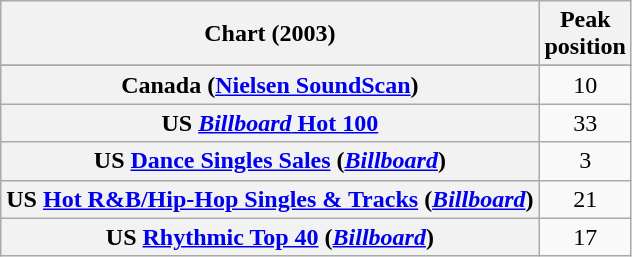<table class="wikitable sortable plainrowheaders" style="text-align:center">
<tr>
<th>Chart (2003)</th>
<th>Peak<br>position</th>
</tr>
<tr>
</tr>
<tr>
</tr>
<tr>
<th scope="row">Canada (<a href='#'>Nielsen SoundScan</a>)</th>
<td>10</td>
</tr>
<tr>
<th scope="row">US <a href='#'><em>Billboard</em> Hot 100</a></th>
<td>33</td>
</tr>
<tr>
<th scope="row">US <a href='#'>Dance Singles Sales</a> (<em><a href='#'>Billboard</a></em>)</th>
<td>3</td>
</tr>
<tr>
<th scope="row">US <a href='#'>Hot R&B/Hip-Hop Singles & Tracks</a> (<em><a href='#'>Billboard</a></em>)</th>
<td>21</td>
</tr>
<tr>
<th scope="row">US <a href='#'>Rhythmic Top 40</a> (<em><a href='#'>Billboard</a></em>)</th>
<td>17</td>
</tr>
</table>
